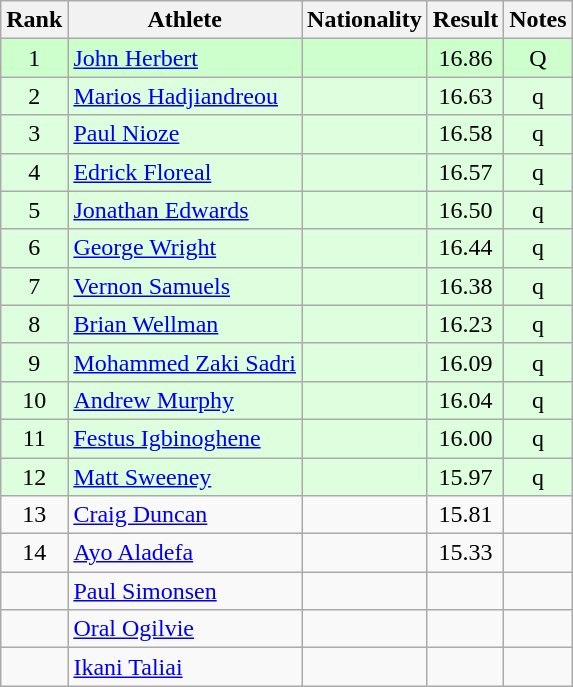<table class="wikitable sortable" style="text-align:center">
<tr>
<th>Rank</th>
<th>Athlete</th>
<th>Nationality</th>
<th>Result</th>
<th>Notes</th>
</tr>
<tr bgcolor=ccffcc>
<td>1</td>
<td align="left"><a href='#'>John Herbert</a></td>
<td align=left></td>
<td>16.86</td>
<td>Q</td>
</tr>
<tr bgcolor=ddffdd>
<td>2</td>
<td align="left"><a href='#'>Marios Hadjiandreou</a></td>
<td align=left></td>
<td>16.63</td>
<td>q</td>
</tr>
<tr bgcolor=ddffdd>
<td>3</td>
<td align="left"><a href='#'>Paul Nioze</a></td>
<td align=left></td>
<td>16.58</td>
<td>q</td>
</tr>
<tr bgcolor=ddffdd>
<td>4</td>
<td align="left"><a href='#'>Edrick Floreal</a></td>
<td align=left></td>
<td>16.57</td>
<td>q</td>
</tr>
<tr bgcolor=ddffdd>
<td>5</td>
<td align="left"><a href='#'>Jonathan Edwards</a></td>
<td align=left></td>
<td>16.50</td>
<td>q</td>
</tr>
<tr bgcolor=ddffdd>
<td>6</td>
<td align="left"><a href='#'>George Wright</a></td>
<td align=left></td>
<td>16.44</td>
<td>q</td>
</tr>
<tr bgcolor=ddffdd>
<td>7</td>
<td align="left"><a href='#'>Vernon Samuels</a></td>
<td align=left></td>
<td>16.38</td>
<td>q</td>
</tr>
<tr bgcolor=ddffdd>
<td>8</td>
<td align="left"><a href='#'>Brian Wellman</a></td>
<td align=left></td>
<td>16.23</td>
<td>q</td>
</tr>
<tr bgcolor=ddffdd>
<td>9</td>
<td align="left"><a href='#'>Mohammed Zaki Sadri</a></td>
<td align=left></td>
<td>16.09</td>
<td>q</td>
</tr>
<tr bgcolor=ddffdd>
<td>10</td>
<td align="left"><a href='#'>Andrew Murphy</a></td>
<td align=left></td>
<td>16.04</td>
<td>q</td>
</tr>
<tr bgcolor=ddffdd>
<td>11</td>
<td align="left"><a href='#'>Festus Igbinoghene</a></td>
<td align=left></td>
<td>16.00</td>
<td>q</td>
</tr>
<tr bgcolor=ddffdd>
<td>12</td>
<td align="left"><a href='#'>Matt Sweeney</a></td>
<td align=left></td>
<td>15.97</td>
<td>q</td>
</tr>
<tr>
<td>13</td>
<td align="left"><a href='#'>Craig Duncan</a></td>
<td align=left></td>
<td>15.81</td>
<td></td>
</tr>
<tr>
<td>14</td>
<td align="left"><a href='#'>Ayo Aladefa</a></td>
<td align=left></td>
<td>15.33</td>
<td></td>
</tr>
<tr>
<td></td>
<td align="left"><a href='#'>Paul Simonsen</a></td>
<td align=left></td>
<td></td>
<td></td>
</tr>
<tr>
<td></td>
<td align="left"><a href='#'>Oral Ogilvie</a></td>
<td align=left></td>
<td></td>
<td></td>
</tr>
<tr>
<td></td>
<td align="left"><a href='#'>Ikani Taliai</a></td>
<td align=left></td>
<td></td>
<td></td>
</tr>
</table>
